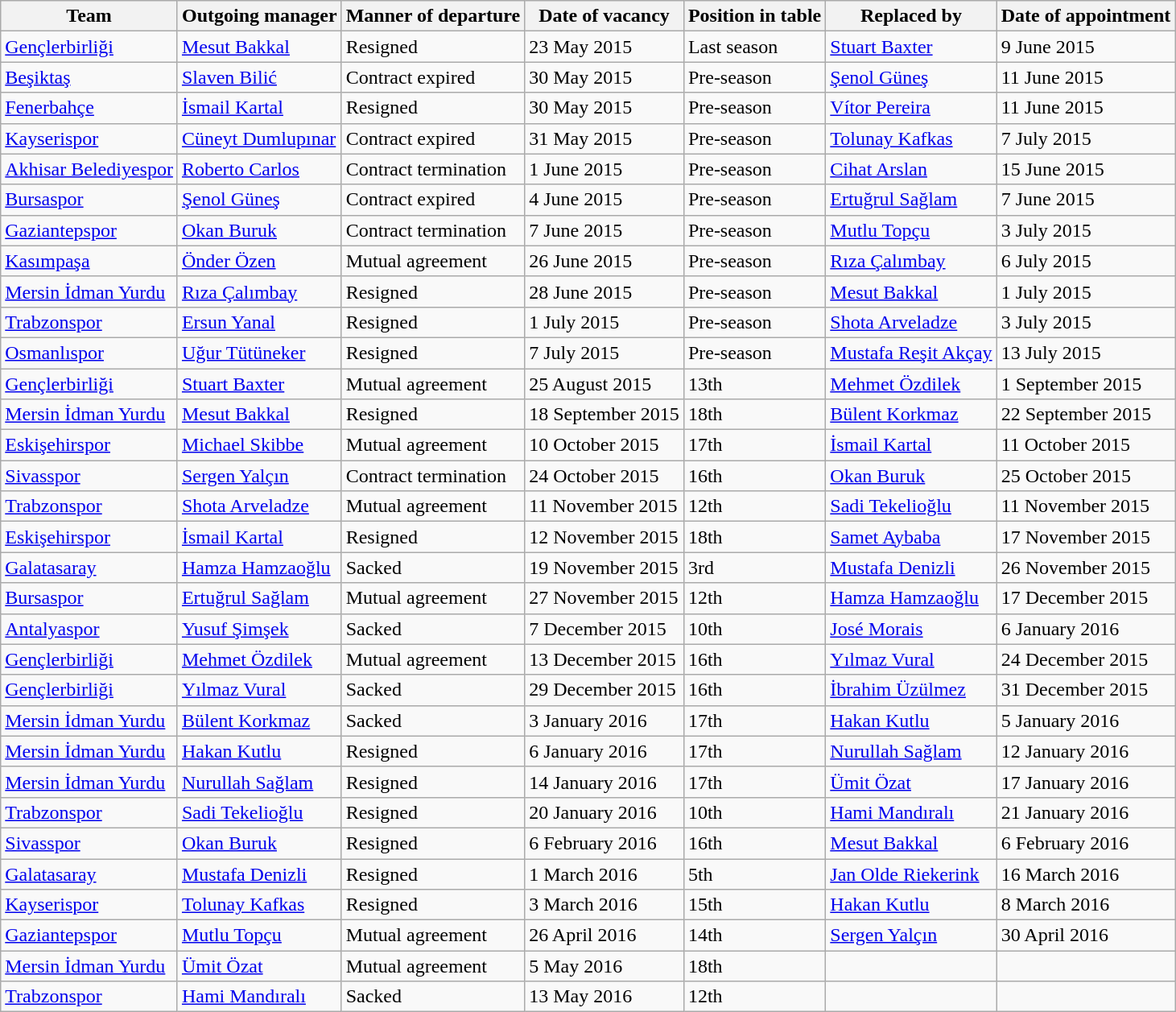<table class="wikitable sortable">
<tr>
<th>Team</th>
<th>Outgoing manager</th>
<th>Manner of departure</th>
<th>Date of vacancy</th>
<th>Position in table</th>
<th>Replaced by</th>
<th>Date of appointment</th>
</tr>
<tr>
<td><a href='#'>Gençlerbirliği</a></td>
<td> <a href='#'>Mesut Bakkal</a></td>
<td>Resigned</td>
<td>23 May 2015 </td>
<td>Last season</td>
<td> <a href='#'>Stuart Baxter</a></td>
<td>9 June 2015 </td>
</tr>
<tr>
<td><a href='#'>Beşiktaş</a></td>
<td> <a href='#'>Slaven Bilić</a></td>
<td>Contract expired</td>
<td>30 May 2015 </td>
<td>Pre-season</td>
<td> <a href='#'>Şenol Güneş</a></td>
<td>11 June 2015 </td>
</tr>
<tr>
<td><a href='#'>Fenerbahçe</a></td>
<td> <a href='#'>İsmail Kartal</a></td>
<td>Resigned</td>
<td>30 May 2015 </td>
<td>Pre-season</td>
<td> <a href='#'>Vítor Pereira</a></td>
<td>11 June 2015 </td>
</tr>
<tr>
<td><a href='#'>Kayserispor</a></td>
<td> <a href='#'>Cüneyt Dumlupınar</a></td>
<td>Contract expired</td>
<td>31 May 2015</td>
<td>Pre-season</td>
<td> <a href='#'>Tolunay Kafkas</a></td>
<td>7 July 2015 </td>
</tr>
<tr>
<td><a href='#'>Akhisar Belediyespor</a></td>
<td> <a href='#'>Roberto Carlos</a></td>
<td>Contract termination</td>
<td>1 June 2015 </td>
<td>Pre-season</td>
<td> <a href='#'>Cihat Arslan</a></td>
<td>15 June 2015 </td>
</tr>
<tr>
<td><a href='#'>Bursaspor</a></td>
<td> <a href='#'>Şenol Güneş</a></td>
<td>Contract expired</td>
<td>4 June 2015 </td>
<td>Pre-season</td>
<td> <a href='#'>Ertuğrul Sağlam</a></td>
<td>7 June 2015 </td>
</tr>
<tr>
<td><a href='#'>Gaziantepspor</a></td>
<td> <a href='#'>Okan Buruk</a></td>
<td>Contract termination</td>
<td>7 June 2015 </td>
<td>Pre-season</td>
<td> <a href='#'>Mutlu Topçu</a></td>
<td>3 July 2015 </td>
</tr>
<tr>
<td><a href='#'>Kasımpaşa</a></td>
<td> <a href='#'>Önder Özen</a></td>
<td>Mutual agreement</td>
<td>26 June 2015 </td>
<td>Pre-season</td>
<td> <a href='#'>Rıza Çalımbay</a></td>
<td>6 July 2015 </td>
</tr>
<tr>
<td><a href='#'>Mersin İdman Yurdu</a></td>
<td> <a href='#'>Rıza Çalımbay</a></td>
<td>Resigned</td>
<td>28 June 2015 </td>
<td>Pre-season</td>
<td> <a href='#'>Mesut Bakkal</a></td>
<td>1 July 2015 </td>
</tr>
<tr>
<td><a href='#'>Trabzonspor</a></td>
<td> <a href='#'>Ersun Yanal</a></td>
<td>Resigned</td>
<td>1 July 2015 </td>
<td>Pre-season</td>
<td> <a href='#'>Shota Arveladze</a></td>
<td>3 July 2015 </td>
</tr>
<tr>
<td><a href='#'>Osmanlıspor</a></td>
<td> <a href='#'>Uğur Tütüneker</a></td>
<td>Resigned</td>
<td>7 July 2015 </td>
<td>Pre-season</td>
<td> <a href='#'>Mustafa Reşit Akçay</a></td>
<td>13 July 2015 </td>
</tr>
<tr>
<td><a href='#'>Gençlerbirliği</a></td>
<td> <a href='#'>Stuart Baxter</a></td>
<td>Mutual agreement</td>
<td>25 August 2015 </td>
<td>13th</td>
<td> <a href='#'>Mehmet Özdilek</a></td>
<td>1 September 2015 </td>
</tr>
<tr>
<td><a href='#'>Mersin İdman Yurdu</a></td>
<td> <a href='#'>Mesut Bakkal</a></td>
<td>Resigned</td>
<td>18 September 2015 </td>
<td>18th</td>
<td> <a href='#'>Bülent Korkmaz</a></td>
<td>22 September 2015 </td>
</tr>
<tr>
<td><a href='#'>Eskişehirspor</a></td>
<td> <a href='#'>Michael Skibbe</a></td>
<td>Mutual agreement</td>
<td>10 October 2015 </td>
<td>17th</td>
<td> <a href='#'>İsmail Kartal</a></td>
<td>11 October 2015 </td>
</tr>
<tr>
<td><a href='#'>Sivasspor</a></td>
<td> <a href='#'>Sergen Yalçın</a></td>
<td>Contract termination</td>
<td>24 October 2015 </td>
<td>16th</td>
<td> <a href='#'>Okan Buruk</a></td>
<td>25 October 2015 </td>
</tr>
<tr>
<td><a href='#'>Trabzonspor</a></td>
<td> <a href='#'>Shota Arveladze</a></td>
<td>Mutual agreement</td>
<td>11 November 2015 </td>
<td>12th</td>
<td> <a href='#'>Sadi Tekelioğlu</a></td>
<td>11 November 2015 </td>
</tr>
<tr>
<td><a href='#'>Eskişehirspor</a></td>
<td> <a href='#'>İsmail Kartal</a></td>
<td>Resigned</td>
<td>12 November 2015 </td>
<td>18th</td>
<td> <a href='#'>Samet Aybaba</a></td>
<td>17 November 2015 </td>
</tr>
<tr>
<td><a href='#'>Galatasaray</a></td>
<td> <a href='#'>Hamza Hamzaoğlu</a></td>
<td>Sacked</td>
<td>19 November 2015 </td>
<td>3rd</td>
<td> <a href='#'>Mustafa Denizli</a></td>
<td>26 November 2015 </td>
</tr>
<tr>
<td><a href='#'>Bursaspor</a></td>
<td> <a href='#'>Ertuğrul Sağlam</a></td>
<td>Mutual agreement</td>
<td>27 November 2015 </td>
<td>12th</td>
<td> <a href='#'>Hamza Hamzaoğlu</a></td>
<td>17 December 2015 </td>
</tr>
<tr>
<td><a href='#'>Antalyaspor</a></td>
<td> <a href='#'>Yusuf Şimşek</a></td>
<td>Sacked</td>
<td>7 December 2015 </td>
<td>10th</td>
<td> <a href='#'>José Morais</a></td>
<td>6 January 2016 </td>
</tr>
<tr>
<td><a href='#'>Gençlerbirliği</a></td>
<td> <a href='#'>Mehmet Özdilek</a></td>
<td>Mutual agreement</td>
<td>13 December 2015 </td>
<td>16th</td>
<td> <a href='#'>Yılmaz Vural</a></td>
<td>24 December 2015 </td>
</tr>
<tr>
<td><a href='#'>Gençlerbirliği</a></td>
<td> <a href='#'>Yılmaz Vural</a></td>
<td>Sacked</td>
<td>29 December 2015 </td>
<td>16th</td>
<td> <a href='#'>İbrahim Üzülmez</a></td>
<td>31 December 2015 </td>
</tr>
<tr>
<td><a href='#'>Mersin İdman Yurdu</a></td>
<td> <a href='#'>Bülent Korkmaz</a></td>
<td>Sacked</td>
<td>3 January 2016 </td>
<td>17th</td>
<td> <a href='#'>Hakan Kutlu</a></td>
<td>5 January 2016 </td>
</tr>
<tr>
<td><a href='#'>Mersin İdman Yurdu</a></td>
<td> <a href='#'>Hakan Kutlu</a></td>
<td>Resigned</td>
<td>6 January 2016 </td>
<td>17th</td>
<td> <a href='#'>Nurullah Sağlam</a></td>
<td>12 January 2016 </td>
</tr>
<tr>
<td><a href='#'>Mersin İdman Yurdu</a></td>
<td> <a href='#'>Nurullah Sağlam</a></td>
<td>Resigned</td>
<td>14 January 2016 </td>
<td>17th</td>
<td> <a href='#'>Ümit Özat</a></td>
<td>17 January 2016 </td>
</tr>
<tr>
<td><a href='#'>Trabzonspor</a></td>
<td> <a href='#'>Sadi Tekelioğlu</a></td>
<td>Resigned</td>
<td>20 January 2016 </td>
<td>10th</td>
<td> <a href='#'>Hami Mandıralı</a></td>
<td>21 January 2016 </td>
</tr>
<tr>
<td><a href='#'>Sivasspor</a></td>
<td> <a href='#'>Okan Buruk</a></td>
<td>Resigned</td>
<td>6 February 2016 </td>
<td>16th</td>
<td> <a href='#'>Mesut Bakkal</a></td>
<td>6 February 2016 </td>
</tr>
<tr>
<td><a href='#'>Galatasaray</a></td>
<td> <a href='#'>Mustafa Denizli</a></td>
<td>Resigned</td>
<td>1 March 2016 </td>
<td>5th</td>
<td> <a href='#'>Jan Olde Riekerink</a></td>
<td>16 March 2016 </td>
</tr>
<tr>
<td><a href='#'>Kayserispor</a></td>
<td> <a href='#'>Tolunay Kafkas</a></td>
<td>Resigned</td>
<td>3 March 2016 </td>
<td>15th</td>
<td> <a href='#'>Hakan Kutlu</a></td>
<td>8 March 2016 </td>
</tr>
<tr>
<td><a href='#'>Gaziantepspor</a></td>
<td> <a href='#'>Mutlu Topçu</a></td>
<td>Mutual agreement</td>
<td>26 April 2016 </td>
<td>14th</td>
<td> <a href='#'>Sergen Yalçın</a></td>
<td>30 April 2016 </td>
</tr>
<tr>
<td><a href='#'>Mersin İdman Yurdu</a></td>
<td> <a href='#'>Ümit Özat</a></td>
<td>Mutual agreement</td>
<td>5 May 2016 </td>
<td>18th</td>
<td></td>
<td></td>
</tr>
<tr>
<td><a href='#'>Trabzonspor</a></td>
<td> <a href='#'>Hami Mandıralı</a></td>
<td>Sacked</td>
<td>13 May 2016 </td>
<td>12th</td>
<td></td>
<td></td>
</tr>
</table>
